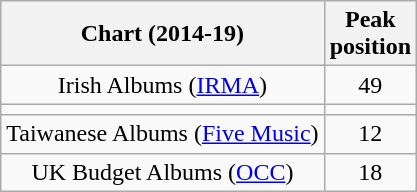<table class="wikitable sortable plainrowheaders" style="text-align:center;">
<tr>
<th scope="col">Chart (2014-19)</th>
<th scope="col">Peak<br>position</th>
</tr>
<tr>
<td>Irish Albums (<a href='#'>IRMA</a>)</td>
<td>49</td>
</tr>
<tr>
<td></td>
</tr>
<tr>
<td>Taiwanese Albums (<a href='#'>Five Music</a>)</td>
<td style="text-align:center;">12</td>
</tr>
<tr>
<td>UK Budget Albums (<a href='#'>OCC</a>)</td>
<td>18</td>
</tr>
</table>
